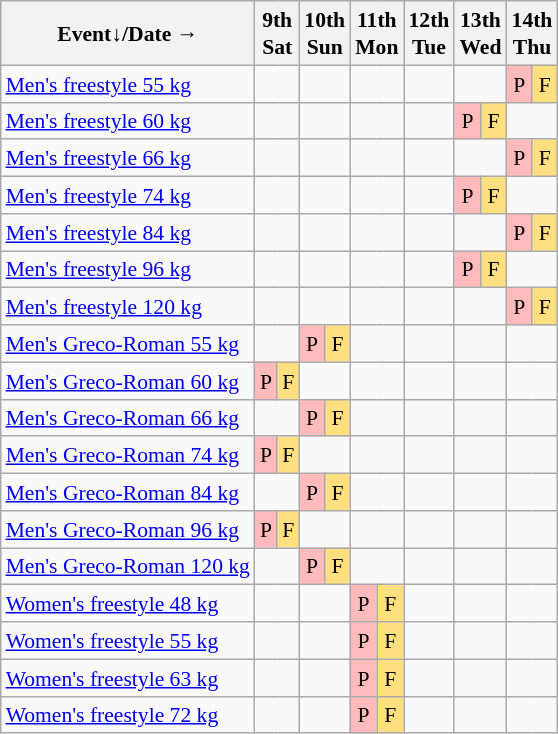<table class="wikitable" style="margin:0.5em auto; font-size:90%; line-height:1.25em; text-align:center;">
<tr>
<th>Event↓/Date →</th>
<th colspan=2>9th<br>Sat</th>
<th colspan=2>10th<br>Sun</th>
<th colspan=2>11th<br>Mon</th>
<th colspan=2>12th<br>Tue</th>
<th colspan=2>13th<br>Wed</th>
<th colspan=2>14th<br>Thu</th>
</tr>
<tr>
<td align="left"><a href='#'>Men's freestyle 55 kg</a></td>
<td colspan=2></td>
<td colspan=2></td>
<td colspan=2></td>
<td colspan=2></td>
<td colspan=2></td>
<td bgcolor="#FFBBBB">P</td>
<td bgcolor="#FFDF80">F</td>
</tr>
<tr>
<td align="left"><a href='#'>Men's freestyle 60 kg</a></td>
<td colspan=2></td>
<td colspan=2></td>
<td colspan=2></td>
<td colspan=2></td>
<td bgcolor="#FFBBBB">P</td>
<td bgcolor="#FFDF80">F</td>
<td colspan=2></td>
</tr>
<tr>
<td align="left"><a href='#'>Men's freestyle 66 kg</a></td>
<td colspan=2></td>
<td colspan=2></td>
<td colspan=2></td>
<td colspan=2></td>
<td colspan=2></td>
<td bgcolor="#FFBBBB">P</td>
<td bgcolor="#FFDF80">F</td>
</tr>
<tr>
<td align="left"><a href='#'>Men's freestyle 74 kg</a></td>
<td colspan=2></td>
<td colspan=2></td>
<td colspan=2></td>
<td colspan=2></td>
<td bgcolor="#FFBBBB">P</td>
<td bgcolor="#FFDF80">F</td>
<td colspan=2></td>
</tr>
<tr>
<td align="left"><a href='#'>Men's freestyle 84 kg</a></td>
<td colspan=2></td>
<td colspan=2></td>
<td colspan=2></td>
<td colspan=2></td>
<td colspan=2></td>
<td bgcolor="#FFBBBB">P</td>
<td bgcolor="#FFDF80">F</td>
</tr>
<tr>
<td align="left"><a href='#'>Men's freestyle 96 kg</a></td>
<td colspan=2></td>
<td colspan=2></td>
<td colspan=2></td>
<td colspan=2></td>
<td bgcolor="#FFBBBB">P</td>
<td bgcolor="#FFDF80">F</td>
<td colspan=2></td>
</tr>
<tr>
<td align="left"><a href='#'>Men's freestyle 120 kg</a></td>
<td colspan=2></td>
<td colspan=2></td>
<td colspan=2></td>
<td colspan=2></td>
<td colspan=2></td>
<td bgcolor="#FFBBBB">P</td>
<td bgcolor="#FFDF80">F</td>
</tr>
<tr>
<td align="left"><a href='#'>Men's Greco-Roman 55 kg</a></td>
<td colspan=2></td>
<td bgcolor="#FFBBBB">P</td>
<td bgcolor="#FFDF80">F</td>
<td colspan=2></td>
<td colspan=2></td>
<td colspan=2></td>
<td colspan=2></td>
</tr>
<tr>
<td align="left"><a href='#'>Men's Greco-Roman 60 kg</a></td>
<td bgcolor="#FFBBBB">P</td>
<td bgcolor="#FFDF80">F</td>
<td colspan=2></td>
<td colspan=2></td>
<td colspan=2></td>
<td colspan=2></td>
<td colspan=2></td>
</tr>
<tr>
<td align="left"><a href='#'>Men's Greco-Roman 66 kg</a></td>
<td colspan=2></td>
<td bgcolor="#FFBBBB">P</td>
<td bgcolor="#FFDF80">F</td>
<td colspan=2></td>
<td colspan=2></td>
<td colspan=2></td>
<td colspan=2></td>
</tr>
<tr>
<td align="left"><a href='#'>Men's Greco-Roman 74 kg</a></td>
<td bgcolor="#FFBBBB">P</td>
<td bgcolor="#FFDF80">F</td>
<td colspan=2></td>
<td colspan=2></td>
<td colspan=2></td>
<td colspan=2></td>
<td colspan=2></td>
</tr>
<tr>
<td align="left"><a href='#'>Men's Greco-Roman 84 kg</a></td>
<td colspan=2></td>
<td bgcolor="#FFBBBB">P</td>
<td bgcolor="#FFDF80">F</td>
<td colspan=2></td>
<td colspan=2></td>
<td colspan=2></td>
<td colspan=2></td>
</tr>
<tr>
<td align="left"><a href='#'>Men's Greco-Roman 96 kg</a></td>
<td bgcolor="#FFBBBB">P</td>
<td bgcolor="#FFDF80">F</td>
<td colspan=2></td>
<td colspan=2></td>
<td colspan=2></td>
<td colspan=2></td>
<td colspan=2></td>
</tr>
<tr>
<td align="left"><a href='#'>Men's Greco-Roman 120 kg</a></td>
<td colspan=2></td>
<td bgcolor="#FFBBBB">P</td>
<td bgcolor="#FFDF80">F</td>
<td colspan=2></td>
<td colspan=2></td>
<td colspan=2></td>
<td colspan=2></td>
</tr>
<tr>
<td align="left"><a href='#'>Women's freestyle 48 kg</a></td>
<td colspan=2></td>
<td colspan=2></td>
<td bgcolor="#FFBBBB">P</td>
<td bgcolor="#FFDF80">F</td>
<td colspan=2></td>
<td colspan=2></td>
<td colspan=2></td>
</tr>
<tr>
<td align="left"><a href='#'>Women's freestyle 55 kg</a></td>
<td colspan=2></td>
<td colspan=2></td>
<td bgcolor="#FFBBBB">P</td>
<td bgcolor="#FFDF80">F</td>
<td colspan=2></td>
<td colspan=2></td>
<td colspan=2></td>
</tr>
<tr>
<td align="left"><a href='#'>Women's freestyle 63 kg</a></td>
<td colspan=2></td>
<td colspan=2></td>
<td bgcolor="#FFBBBB">P</td>
<td bgcolor="#FFDF80">F</td>
<td colspan=2></td>
<td colspan=2></td>
<td colspan=2></td>
</tr>
<tr>
<td align="left"><a href='#'>Women's freestyle 72 kg</a></td>
<td colspan=2></td>
<td colspan=2></td>
<td bgcolor="#FFBBBB">P</td>
<td bgcolor="#FFDF80">F</td>
<td colspan=2></td>
<td colspan=2></td>
<td colspan=2></td>
</tr>
</table>
